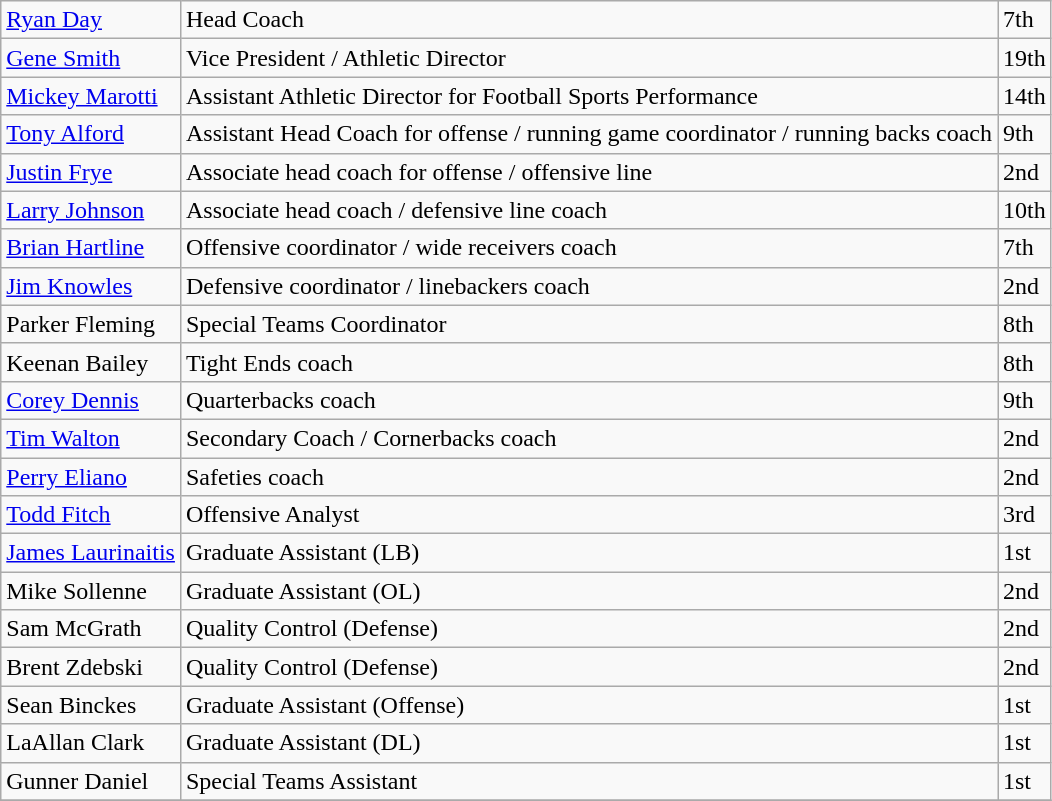<table class="wikitable">
<tr>
<td><a href='#'>Ryan Day</a></td>
<td>Head Coach</td>
<td>7th</td>
</tr>
<tr>
<td><a href='#'>Gene Smith</a></td>
<td>Vice President / Athletic Director</td>
<td>19th</td>
</tr>
<tr>
<td><a href='#'>Mickey Marotti</a></td>
<td>Assistant Athletic Director for Football Sports Performance</td>
<td>14th</td>
</tr>
<tr>
<td><a href='#'>Tony Alford</a></td>
<td>Assistant Head Coach for offense / running game coordinator / running backs coach</td>
<td>9th</td>
</tr>
<tr>
<td><a href='#'>Justin Frye</a></td>
<td>Associate head coach for offense / offensive line</td>
<td>2nd</td>
</tr>
<tr>
<td><a href='#'>Larry Johnson</a></td>
<td>Associate head coach / defensive line coach</td>
<td>10th</td>
</tr>
<tr>
<td><a href='#'>Brian Hartline</a></td>
<td>Offensive coordinator / wide receivers coach</td>
<td>7th</td>
</tr>
<tr>
<td><a href='#'>Jim Knowles</a></td>
<td>Defensive coordinator / linebackers coach</td>
<td>2nd</td>
</tr>
<tr>
<td>Parker Fleming</td>
<td>Special Teams Coordinator</td>
<td>8th</td>
</tr>
<tr>
<td>Keenan Bailey</td>
<td>Tight Ends coach</td>
<td>8th</td>
</tr>
<tr>
<td><a href='#'>Corey Dennis</a></td>
<td>Quarterbacks coach</td>
<td>9th</td>
</tr>
<tr>
<td><a href='#'>Tim Walton</a></td>
<td>Secondary Coach / Cornerbacks coach</td>
<td>2nd</td>
</tr>
<tr>
<td><a href='#'>Perry Eliano</a></td>
<td>Safeties coach</td>
<td>2nd</td>
</tr>
<tr>
<td><a href='#'>Todd Fitch</a></td>
<td>Offensive Analyst</td>
<td>3rd</td>
</tr>
<tr>
<td><a href='#'>James Laurinaitis</a></td>
<td>Graduate Assistant (LB)</td>
<td>1st</td>
</tr>
<tr>
<td>Mike Sollenne</td>
<td>Graduate Assistant (OL)</td>
<td>2nd</td>
</tr>
<tr>
<td>Sam McGrath</td>
<td>Quality Control (Defense)</td>
<td>2nd</td>
</tr>
<tr>
<td>Brent Zdebski</td>
<td>Quality Control (Defense)</td>
<td>2nd</td>
</tr>
<tr>
<td>Sean Binckes</td>
<td>Graduate Assistant (Offense)</td>
<td>1st</td>
</tr>
<tr>
<td>LaAllan Clark</td>
<td>Graduate Assistant (DL)</td>
<td>1st</td>
</tr>
<tr>
<td>Gunner Daniel</td>
<td>Special Teams Assistant</td>
<td>1st</td>
</tr>
<tr>
</tr>
</table>
